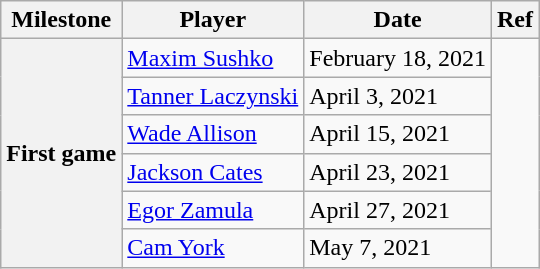<table class="wikitable">
<tr>
<th scope="col">Milestone</th>
<th scope="col">Player</th>
<th scope="col">Date</th>
<th scope="col">Ref</th>
</tr>
<tr>
<th rowspan=6>First game</th>
<td><a href='#'>Maxim Sushko</a></td>
<td>February 18, 2021</td>
<td rowspan=6></td>
</tr>
<tr>
<td><a href='#'>Tanner Laczynski</a></td>
<td>April 3, 2021</td>
</tr>
<tr>
<td><a href='#'>Wade Allison</a></td>
<td>April 15, 2021</td>
</tr>
<tr>
<td><a href='#'>Jackson Cates</a></td>
<td>April 23, 2021</td>
</tr>
<tr>
<td><a href='#'>Egor Zamula</a></td>
<td>April 27, 2021</td>
</tr>
<tr>
<td><a href='#'>Cam York</a></td>
<td>May 7, 2021</td>
</tr>
</table>
